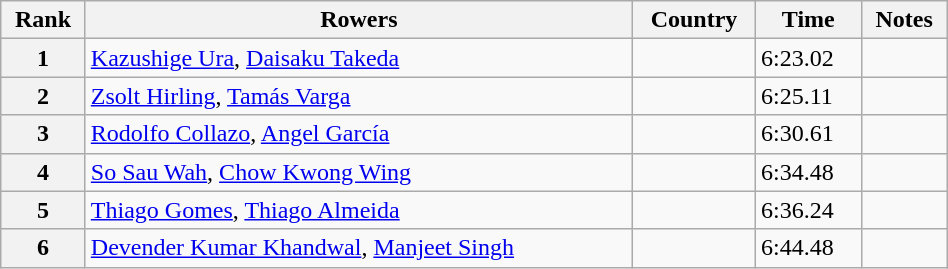<table class="wikitable sortable" width=50%>
<tr>
<th>Rank</th>
<th>Rowers</th>
<th>Country</th>
<th>Time</th>
<th>Notes</th>
</tr>
<tr>
<th>1</th>
<td><a href='#'>Kazushige Ura</a>, <a href='#'>Daisaku Takeda</a></td>
<td></td>
<td>6:23.02</td>
<td></td>
</tr>
<tr>
<th>2</th>
<td><a href='#'>Zsolt Hirling</a>, <a href='#'>Tamás Varga</a></td>
<td></td>
<td>6:25.11</td>
<td></td>
</tr>
<tr>
<th>3</th>
<td><a href='#'>Rodolfo Collazo</a>, <a href='#'>Angel García</a></td>
<td></td>
<td>6:30.61</td>
<td></td>
</tr>
<tr>
<th>4</th>
<td><a href='#'>So Sau Wah</a>, <a href='#'>Chow Kwong Wing</a></td>
<td></td>
<td>6:34.48</td>
<td></td>
</tr>
<tr>
<th>5</th>
<td><a href='#'>Thiago Gomes</a>, <a href='#'>Thiago Almeida</a></td>
<td></td>
<td>6:36.24</td>
<td></td>
</tr>
<tr>
<th>6</th>
<td><a href='#'>Devender Kumar Khandwal</a>, <a href='#'>Manjeet Singh</a></td>
<td></td>
<td>6:44.48</td>
<td></td>
</tr>
</table>
